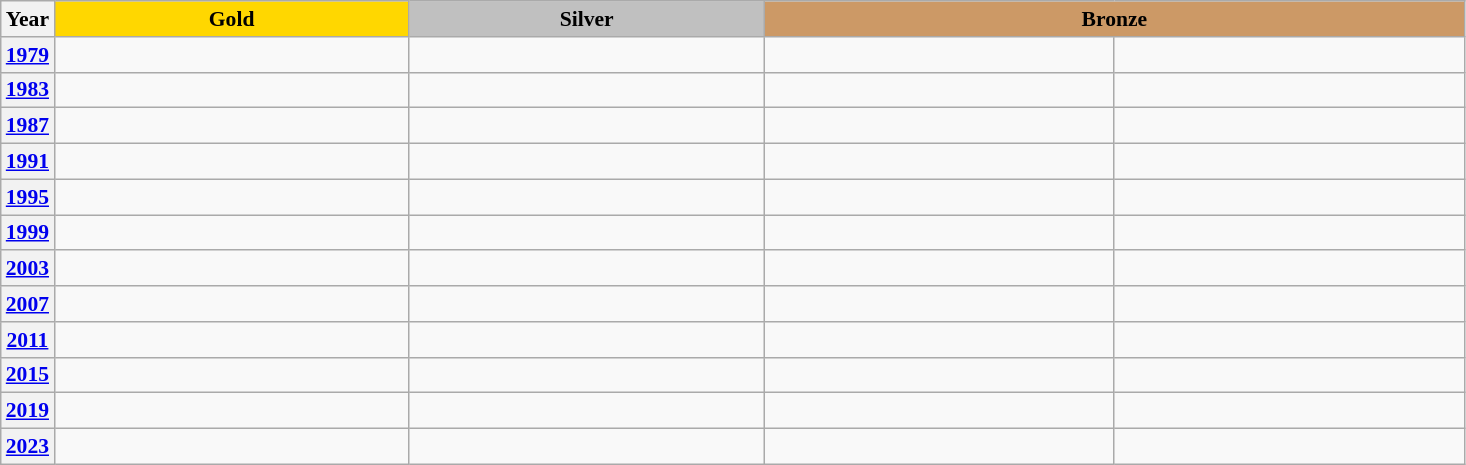<table class="wikitable" style="border-collapse: collapse; font-size: 90%;">
<tr align=center>
<th>Year</th>
<td bgcolor=gold width=230><strong>Gold</strong></td>
<td bgcolor=silver width=230><strong>Silver</strong></td>
<td bgcolor=cc9966 colspan=2 width=460><strong>Bronze</strong></td>
</tr>
<tr>
<th align=center><a href='#'>1979</a></th>
<td></td>
<td></td>
<td></td>
<td></td>
</tr>
<tr>
<th align=center><a href='#'>1983</a></th>
<td></td>
<td></td>
<td></td>
<td></td>
</tr>
<tr>
<th align=center><a href='#'>1987</a></th>
<td></td>
<td></td>
<td></td>
<td></td>
</tr>
<tr>
<th align=center><a href='#'>1991</a></th>
<td></td>
<td></td>
<td></td>
<td></td>
</tr>
<tr>
<th align=center><a href='#'>1995</a></th>
<td></td>
<td></td>
<td></td>
<td></td>
</tr>
<tr>
<th align=center><a href='#'>1999</a></th>
<td></td>
<td></td>
<td></td>
<td></td>
</tr>
<tr>
<th align=center><a href='#'>2003</a></th>
<td></td>
<td></td>
<td></td>
<td></td>
</tr>
<tr>
<th align=center><a href='#'>2007</a></th>
<td></td>
<td></td>
<td></td>
<td></td>
</tr>
<tr>
<th align=center><a href='#'>2011</a></th>
<td></td>
<td></td>
<td></td>
<td></td>
</tr>
<tr>
<th align=center><a href='#'>2015</a></th>
<td></td>
<td></td>
<td></td>
<td></td>
</tr>
<tr>
<th align=center><a href='#'>2019</a></th>
<td></td>
<td></td>
<td></td>
<td></td>
</tr>
<tr>
<th align=center><a href='#'>2023</a></th>
<td></td>
<td></td>
<td></td>
<td></td>
</tr>
</table>
